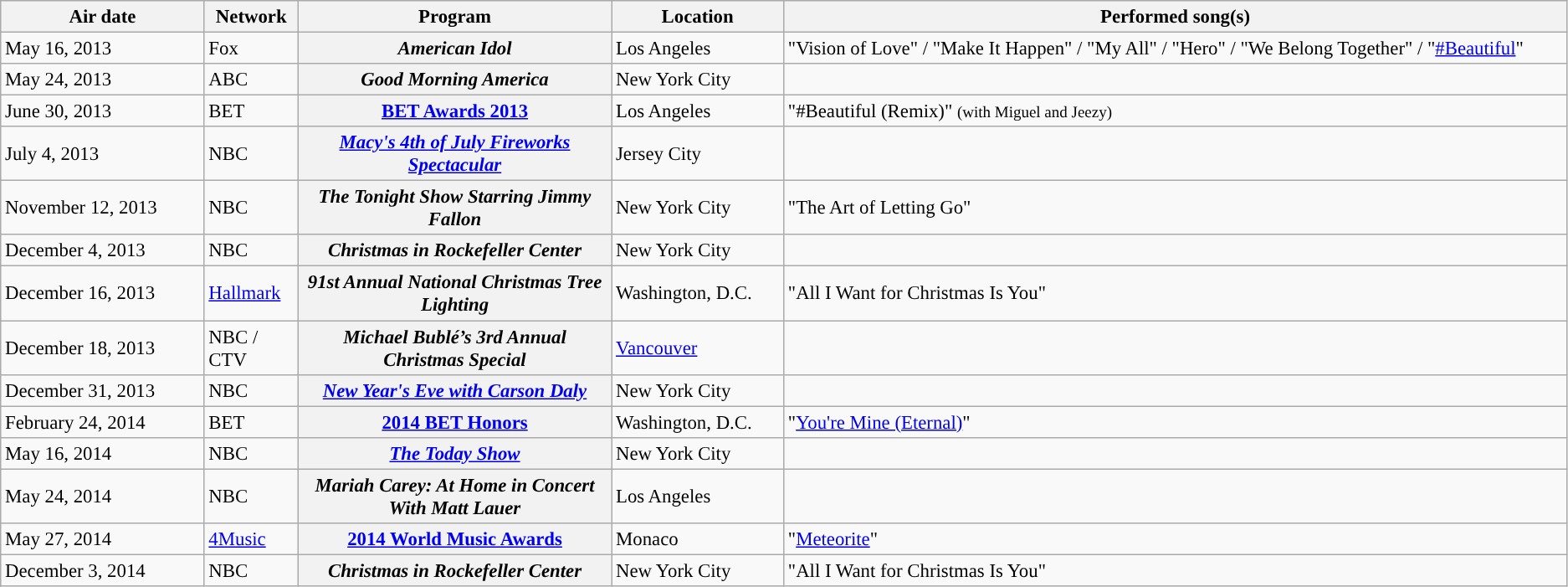<table class="wikitable sortable plainrowheaders" style="font-size:95%;">
<tr>
<th style="width:13%;">Air date</th>
<th style="width:6%;">Network</th>
<th style="width:20%;">Program</th>
<th style="width:11%;">Location</th>
<th style="width:51%;">Performed song(s)</th>
</tr>
<tr>
<td>May 16, 2013</td>
<td>Fox</td>
<th scope="row"><em>American Idol</em></th>
<td>Los Angeles</td>
<td>"Vision of Love" / "Make It Happen" / "My All" / "Hero" / "We Belong Together" / "<a href='#'>#Beautiful</a>"</td>
</tr>
<tr>
<td>May 24, 2013</td>
<td>ABC</td>
<th scope="row"><em>Good Morning America</em></th>
<td>New York City</td>
<td></td>
</tr>
<tr>
<td>June 30, 2013</td>
<td>BET</td>
<th scope="row"><a href='#'>BET Awards 2013</a></th>
<td>Los Angeles</td>
<td>"#Beautiful (Remix)" <small>(with Miguel and Jeezy)</small></td>
</tr>
<tr>
<td>July 4, 2013</td>
<td>NBC</td>
<th scope="row"><em><a href='#'>Macy's 4th of July Fireworks Spectacular</a></em></th>
<td>Jersey City</td>
<td></td>
</tr>
<tr>
<td>November 12, 2013</td>
<td>NBC</td>
<th scope="row"><em>The Tonight Show Starring Jimmy Fallon</em></th>
<td>New York City</td>
<td>"The Art of Letting Go"</td>
</tr>
<tr>
<td>December 4, 2013</td>
<td>NBC</td>
<th scope="row"><em>Christmas in Rockefeller Center</em></th>
<td>New York City</td>
<td></td>
</tr>
<tr>
<td>December 16, 2013</td>
<td><a href='#'>Hallmark</a></td>
<th scope="row"><em>91st Annual National Christmas Tree Lighting</em></th>
<td>Washington, D.C.</td>
<td>"All I Want for Christmas Is You"</td>
</tr>
<tr>
<td>December 18, 2013</td>
<td>NBC / CTV</td>
<th scope="row"><em>Michael Bublé’s 3rd Annual Christmas Special</em></th>
<td><a href='#'>Vancouver</a></td>
<td></td>
</tr>
<tr>
<td>December 31, 2013</td>
<td>NBC</td>
<th scope="row"><em><a href='#'>New Year's Eve with Carson Daly</a></em></th>
<td>New York City</td>
<td></td>
</tr>
<tr>
<td>February 24, 2014</td>
<td>BET</td>
<th scope="row"><a href='#'>2014 BET Honors</a></th>
<td>Washington, D.C.</td>
<td>"<a href='#'>You're Mine (Eternal)</a>"</td>
</tr>
<tr>
<td>May 16, 2014</td>
<td>NBC</td>
<th scope="row"><em><a href='#'>The Today Show</a></em></th>
<td>New York City</td>
<td></td>
</tr>
<tr>
<td>May 24, 2014</td>
<td>NBC</td>
<th scope="row"><em>Mariah Carey: At Home in Concert With Matt Lauer</em></th>
<td>Los Angeles</td>
<td></td>
</tr>
<tr>
<td>May 27, 2014</td>
<td><a href='#'>4Music</a></td>
<th scope="row"><a href='#'>2014 World Music Awards</a></th>
<td>Monaco</td>
<td>"<a href='#'>Meteorite</a>"</td>
</tr>
<tr>
<td>December 3, 2014</td>
<td>NBC</td>
<th scope="row"><em>Christmas in Rockefeller Center</em></th>
<td>New York City</td>
<td>"All I Want for Christmas Is You"</td>
</tr>
</table>
